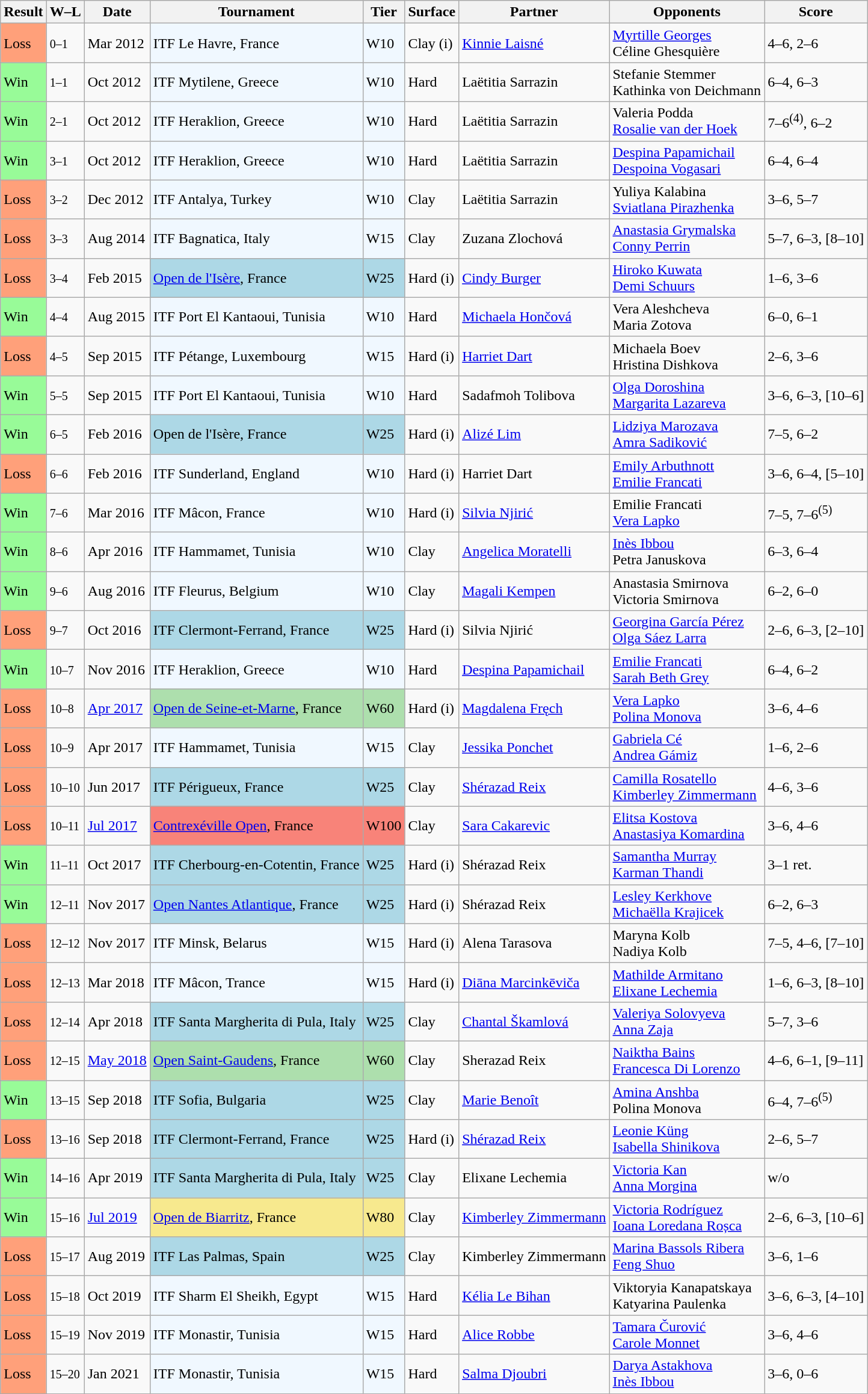<table class="sortable wikitable">
<tr>
<th>Result</th>
<th class="unsortable">W–L</th>
<th>Date</th>
<th>Tournament</th>
<th>Tier</th>
<th>Surface</th>
<th>Partner</th>
<th>Opponents</th>
<th class="unsortable">Score</th>
</tr>
<tr>
<td style="background:#ffa07a;">Loss</td>
<td><small>0–1</small></td>
<td>Mar 2012</td>
<td style="background:#f0f8ff;">ITF Le Havre, France</td>
<td style="background:#f0f8ff;">W10</td>
<td>Clay (i)</td>
<td> <a href='#'>Kinnie Laisné</a></td>
<td> <a href='#'>Myrtille Georges</a> <br>  Céline Ghesquière</td>
<td>4–6, 2–6</td>
</tr>
<tr>
<td style="background:#98fb98;">Win</td>
<td><small>1–1</small></td>
<td>Oct 2012</td>
<td style="background:#f0f8ff;">ITF Mytilene, Greece</td>
<td style="background:#f0f8ff;">W10</td>
<td>Hard</td>
<td> Laëtitia Sarrazin</td>
<td> Stefanie Stemmer <br>  Kathinka von Deichmann</td>
<td>6–4, 6–3</td>
</tr>
<tr>
<td style="background:#98fb98;">Win</td>
<td><small>2–1</small></td>
<td>Oct 2012</td>
<td style="background:#f0f8ff;">ITF Heraklion, Greece</td>
<td style="background:#f0f8ff;">W10</td>
<td>Hard</td>
<td> Laëtitia Sarrazin</td>
<td> Valeria Podda <br>  <a href='#'>Rosalie van der Hoek</a></td>
<td>7–6<sup>(4)</sup>, 6–2</td>
</tr>
<tr>
<td style="background:#98fb98;">Win</td>
<td><small>3–1</small></td>
<td>Oct 2012</td>
<td style="background:#f0f8ff;">ITF Heraklion, Greece</td>
<td style="background:#f0f8ff;">W10</td>
<td>Hard</td>
<td> Laëtitia Sarrazin</td>
<td> <a href='#'>Despina Papamichail</a> <br>  <a href='#'>Despoina Vogasari</a></td>
<td>6–4, 6–4</td>
</tr>
<tr>
<td style="background:#ffa07a;">Loss</td>
<td><small>3–2</small></td>
<td>Dec 2012</td>
<td style="background:#f0f8ff;">ITF Antalya, Turkey</td>
<td style="background:#f0f8ff;">W10</td>
<td>Clay</td>
<td> Laëtitia Sarrazin</td>
<td> Yuliya Kalabina <br>  <a href='#'>Sviatlana Pirazhenka</a></td>
<td>3–6, 5–7</td>
</tr>
<tr>
<td style="background:#ffa07a;">Loss</td>
<td><small>3–3</small></td>
<td>Aug 2014</td>
<td style="background:#f0f8ff;">ITF Bagnatica, Italy</td>
<td style="background:#f0f8ff;">W15</td>
<td>Clay</td>
<td> Zuzana Zlochová</td>
<td> <a href='#'>Anastasia Grymalska</a> <br>  <a href='#'>Conny Perrin</a></td>
<td>5–7, 6–3, [8–10]</td>
</tr>
<tr>
<td style="background:#ffa07a;">Loss</td>
<td><small>3–4</small></td>
<td>Feb 2015</td>
<td bgcolor=lightblue><a href='#'>Open de l'Isère</a>, France</td>
<td bgcolor=lightblue>W25</td>
<td>Hard (i)</td>
<td> <a href='#'>Cindy Burger</a></td>
<td> <a href='#'>Hiroko Kuwata</a> <br>  <a href='#'>Demi Schuurs</a></td>
<td>1–6, 3–6</td>
</tr>
<tr>
<td style="background:#98fb98;">Win</td>
<td><small>4–4</small></td>
<td>Aug 2015</td>
<td style="background:#f0f8ff;">ITF Port El Kantaoui, Tunisia</td>
<td style="background:#f0f8ff;">W10</td>
<td>Hard</td>
<td> <a href='#'>Michaela Hončová</a></td>
<td> Vera Aleshcheva <br>  Maria Zotova</td>
<td>6–0, 6–1</td>
</tr>
<tr>
<td style="background:#ffa07a;">Loss</td>
<td><small>4–5</small></td>
<td>Sep 2015</td>
<td style="background:#f0f8ff;">ITF Pétange, Luxembourg</td>
<td style="background:#f0f8ff;">W15</td>
<td>Hard (i)</td>
<td> <a href='#'>Harriet Dart</a></td>
<td> Michaela Boev <br>  Hristina Dishkova</td>
<td>2–6, 3–6</td>
</tr>
<tr>
<td style="background:#98fb98;">Win</td>
<td><small>5–5</small></td>
<td>Sep 2015</td>
<td style="background:#f0f8ff;">ITF Port El Kantaoui, Tunisia</td>
<td style="background:#f0f8ff;">W10</td>
<td>Hard</td>
<td> Sadafmoh Tolibova</td>
<td> <a href='#'>Olga Doroshina</a> <br>  <a href='#'>Margarita Lazareva</a></td>
<td>3–6, 6–3, [10–6]</td>
</tr>
<tr>
<td style="background:#98fb98;">Win</td>
<td><small>6–5</small></td>
<td>Feb 2016</td>
<td style="background:lightblue;">Open de l'Isère, France</td>
<td style="background:lightblue;">W25</td>
<td>Hard (i)</td>
<td> <a href='#'>Alizé Lim</a></td>
<td> <a href='#'>Lidziya Marozava</a> <br>  <a href='#'>Amra Sadiković</a></td>
<td>7–5, 6–2</td>
</tr>
<tr>
<td style="background:#ffa07a;">Loss</td>
<td><small>6–6</small></td>
<td>Feb 2016</td>
<td style="background:#f0f8ff;">ITF Sunderland, England</td>
<td style="background:#f0f8ff;">W10</td>
<td>Hard (i)</td>
<td> Harriet Dart</td>
<td> <a href='#'>Emily Arbuthnott</a> <br>  <a href='#'>Emilie Francati</a></td>
<td>3–6, 6–4, [5–10]</td>
</tr>
<tr>
<td style="background:#98fb98;">Win</td>
<td><small>7–6</small></td>
<td>Mar 2016</td>
<td style="background:#f0f8ff;">ITF Mâcon, France</td>
<td style="background:#f0f8ff;">W10</td>
<td>Hard (i)</td>
<td> <a href='#'>Silvia Njirić</a></td>
<td> Emilie Francati <br>  <a href='#'>Vera Lapko</a></td>
<td>7–5, 7–6<sup>(5)</sup></td>
</tr>
<tr>
<td style="background:#98fb98;">Win</td>
<td><small>8–6</small></td>
<td>Apr 2016</td>
<td style="background:#f0f8ff;">ITF Hammamet, Tunisia</td>
<td style="background:#f0f8ff;">W10</td>
<td>Clay</td>
<td> <a href='#'>Angelica Moratelli</a></td>
<td> <a href='#'>Inès Ibbou</a> <br>  Petra Januskova</td>
<td>6–3, 6–4</td>
</tr>
<tr>
<td style="background:#98fb98;">Win</td>
<td><small>9–6</small></td>
<td>Aug 2016</td>
<td style="background:#f0f8ff;">ITF Fleurus, Belgium</td>
<td style="background:#f0f8ff;">W10</td>
<td>Clay</td>
<td> <a href='#'>Magali Kempen</a></td>
<td> Anastasia Smirnova <br>  Victoria Smirnova</td>
<td>6–2, 6–0</td>
</tr>
<tr>
<td style="background:#ffa07a;">Loss</td>
<td><small>9–7</small></td>
<td>Oct 2016</td>
<td style="background:lightblue;">ITF Clermont-Ferrand, France</td>
<td style="background:lightblue;">W25</td>
<td>Hard (i)</td>
<td> Silvia Njirić</td>
<td> <a href='#'>Georgina García Pérez</a> <br>  <a href='#'>Olga Sáez Larra</a></td>
<td>2–6, 6–3, [2–10]</td>
</tr>
<tr>
<td style="background:#98fb98;">Win</td>
<td><small>10–7</small></td>
<td>Nov 2016</td>
<td style="background:#f0f8ff;">ITF Heraklion, Greece</td>
<td style="background:#f0f8ff;">W10</td>
<td>Hard</td>
<td> <a href='#'>Despina Papamichail</a></td>
<td> <a href='#'>Emilie Francati</a> <br>  <a href='#'>Sarah Beth Grey</a></td>
<td>6–4, 6–2</td>
</tr>
<tr>
<td style="background:#ffa07a;">Loss</td>
<td><small>10–8</small></td>
<td><a href='#'>Apr 2017</a></td>
<td bgcolor=addfad><a href='#'>Open de Seine-et-Marne</a>, France</td>
<td bgcolor=addfad>W60</td>
<td>Hard (i)</td>
<td> <a href='#'>Magdalena Fręch</a></td>
<td> <a href='#'>Vera Lapko</a> <br>  <a href='#'>Polina Monova</a></td>
<td>3–6, 4–6</td>
</tr>
<tr>
<td style="background:#ffa07a;">Loss</td>
<td><small>10–9</small></td>
<td>Apr 2017</td>
<td style="background:#f0f8ff;">ITF Hammamet, Tunisia</td>
<td style="background:#f0f8ff;">W15</td>
<td>Clay</td>
<td> <a href='#'>Jessika Ponchet</a></td>
<td> <a href='#'>Gabriela Cé</a> <br>  <a href='#'>Andrea Gámiz</a></td>
<td>1–6, 2–6</td>
</tr>
<tr>
<td style="background:#ffa07a;">Loss</td>
<td><small>10–10</small></td>
<td>Jun 2017</td>
<td style="background:lightblue;">ITF Périgueux, France</td>
<td style="background:lightblue;">W25</td>
<td>Clay</td>
<td> <a href='#'>Shérazad Reix</a></td>
<td> <a href='#'>Camilla Rosatello</a> <br>  <a href='#'>Kimberley Zimmermann</a></td>
<td>4–6, 3–6</td>
</tr>
<tr>
<td style="background:#ffa07a;">Loss</td>
<td><small>10–11</small></td>
<td><a href='#'>Jul 2017</a></td>
<td style="background:#f88379;"><a href='#'>Contrexéville Open</a>, France</td>
<td style="background:#f88379;">W100</td>
<td>Clay</td>
<td> <a href='#'>Sara Cakarevic</a></td>
<td> <a href='#'>Elitsa Kostova</a> <br>  <a href='#'>Anastasiya Komardina</a></td>
<td>3–6, 4–6</td>
</tr>
<tr>
<td style="background:#98fb98;">Win</td>
<td><small>11–11</small></td>
<td>Oct 2017</td>
<td style="background:lightblue;">ITF Cherbourg-en-Cotentin, France</td>
<td style="background:lightblue;">W25</td>
<td>Hard (i)</td>
<td> Shérazad Reix</td>
<td> <a href='#'>Samantha Murray</a> <br>  <a href='#'>Karman Thandi</a></td>
<td>3–1 ret.</td>
</tr>
<tr>
<td style="background:#98fb98;">Win</td>
<td><small>12–11</small></td>
<td>Nov 2017</td>
<td style="background:lightblue;"><a href='#'>Open Nantes Atlantique</a>, France</td>
<td style="background:lightblue;">W25</td>
<td>Hard (i)</td>
<td> Shérazad Reix</td>
<td> <a href='#'>Lesley Kerkhove</a> <br>  <a href='#'>Michaëlla Krajicek</a></td>
<td>6–2, 6–3</td>
</tr>
<tr>
<td style="background:#ffa07a;">Loss</td>
<td><small>12–12</small></td>
<td>Nov 2017</td>
<td style="background:#f0f8ff;">ITF Minsk, Belarus</td>
<td style="background:#f0f8ff;">W15</td>
<td>Hard (i)</td>
<td> Alena Tarasova</td>
<td> Maryna Kolb <br>  Nadiya Kolb</td>
<td>7–5, 4–6, [7–10]</td>
</tr>
<tr>
<td style="background:#ffa07a;">Loss</td>
<td><small>12–13</small></td>
<td>Mar 2018</td>
<td style="background:#f0f8ff;">ITF Mâcon, Trance</td>
<td style="background:#f0f8ff;">W15</td>
<td>Hard (i)</td>
<td> <a href='#'>Diāna Marcinkēviča</a></td>
<td> <a href='#'>Mathilde Armitano</a> <br>  <a href='#'>Elixane Lechemia</a></td>
<td>1–6, 6–3, [8–10]</td>
</tr>
<tr>
<td style="background:#ffa07a;">Loss</td>
<td><small>12–14</small></td>
<td>Apr 2018</td>
<td style="background:lightblue;">ITF Santa Margherita di Pula, Italy</td>
<td style="background:lightblue;">W25</td>
<td>Clay</td>
<td> <a href='#'>Chantal Škamlová</a></td>
<td> <a href='#'>Valeriya Solovyeva</a> <br>  <a href='#'>Anna Zaja</a></td>
<td>5–7, 3–6</td>
</tr>
<tr>
<td style="background:#ffa07a;">Loss</td>
<td><small>12–15</small></td>
<td><a href='#'>May 2018</a></td>
<td style="background:#addfad;"><a href='#'>Open Saint-Gaudens</a>, France</td>
<td style="background:#addfad;">W60</td>
<td>Clay</td>
<td> Sherazad Reix</td>
<td> <a href='#'>Naiktha Bains</a> <br>  <a href='#'>Francesca Di Lorenzo</a></td>
<td>4–6, 6–1, [9–11]</td>
</tr>
<tr>
<td style="background:#98fb98;">Win</td>
<td><small>13–15</small></td>
<td>Sep 2018</td>
<td style="background:lightblue;">ITF Sofia, Bulgaria</td>
<td style="background:lightblue;">W25</td>
<td>Clay</td>
<td> <a href='#'>Marie Benoît</a></td>
<td> <a href='#'>Amina Anshba</a> <br>  Polina Monova</td>
<td>6–4, 7–6<sup>(5)</sup></td>
</tr>
<tr>
<td style="background:#ffa07a;">Loss</td>
<td><small>13–16</small></td>
<td>Sep 2018</td>
<td style="background:lightblue;">ITF Clermont-Ferrand, France</td>
<td style="background:lightblue;">W25</td>
<td>Hard (i)</td>
<td> <a href='#'>Shérazad Reix</a></td>
<td> <a href='#'>Leonie Küng</a> <br>  <a href='#'>Isabella Shinikova</a></td>
<td>2–6, 5–7</td>
</tr>
<tr>
<td style="background:#98fb98;">Win</td>
<td><small>14–16</small></td>
<td>Apr 2019</td>
<td style="background:lightblue;">ITF Santa Margherita di Pula, Italy</td>
<td style="background:lightblue;">W25</td>
<td>Clay</td>
<td> Elixane Lechemia</td>
<td> <a href='#'>Victoria Kan</a> <br>  <a href='#'>Anna Morgina</a></td>
<td>w/o</td>
</tr>
<tr>
<td style="background:#98fb98;">Win</td>
<td><small>15–16</small></td>
<td><a href='#'>Jul 2019</a></td>
<td style="background:#f7e98e;"><a href='#'>Open de Biarritz</a>, France</td>
<td style="background:#f7e98e;">W80</td>
<td>Clay</td>
<td> <a href='#'>Kimberley Zimmermann</a></td>
<td> <a href='#'>Victoria Rodríguez</a> <br>  <a href='#'>Ioana Loredana Roșca</a></td>
<td>2–6, 6–3, [10–6]</td>
</tr>
<tr>
<td style="background:#ffa07a;">Loss</td>
<td><small>15–17</small></td>
<td>Aug 2019</td>
<td style="background:lightblue;">ITF Las Palmas, Spain</td>
<td style="background:lightblue;">W25</td>
<td>Clay</td>
<td> Kimberley Zimmermann</td>
<td> <a href='#'>Marina Bassols Ribera</a> <br>  <a href='#'>Feng Shuo</a></td>
<td>3–6, 1–6</td>
</tr>
<tr>
<td style="background:#ffa07a;">Loss</td>
<td><small>15–18</small></td>
<td>Oct 2019</td>
<td style="background:#f0f8ff;">ITF Sharm El Sheikh, Egypt</td>
<td style="background:#f0f8ff;">W15</td>
<td>Hard</td>
<td> <a href='#'>Kélia Le Bihan</a></td>
<td> Viktoryia Kanapatskaya <br>  Katyarina Paulenka</td>
<td>3–6, 6–3, [4–10]</td>
</tr>
<tr>
<td style="background:#ffa07a;">Loss</td>
<td><small>15–19</small></td>
<td>Nov 2019</td>
<td style="background:#f0f8ff;">ITF Monastir, Tunisia</td>
<td style="background:#f0f8ff;">W15</td>
<td>Hard</td>
<td> <a href='#'>Alice Robbe</a></td>
<td> <a href='#'>Tamara Čurović</a> <br>  <a href='#'>Carole Monnet</a></td>
<td>3–6, 4–6</td>
</tr>
<tr>
<td style="background:#ffa07a;">Loss</td>
<td><small>15–20</small></td>
<td>Jan 2021</td>
<td style="background:#f0f8ff;">ITF Monastir, Tunisia</td>
<td style="background:#f0f8ff;">W15</td>
<td>Hard</td>
<td> <a href='#'>Salma Djoubri</a></td>
<td> <a href='#'>Darya Astakhova</a> <br>  <a href='#'>Inès Ibbou</a></td>
<td>3–6, 0–6</td>
</tr>
</table>
